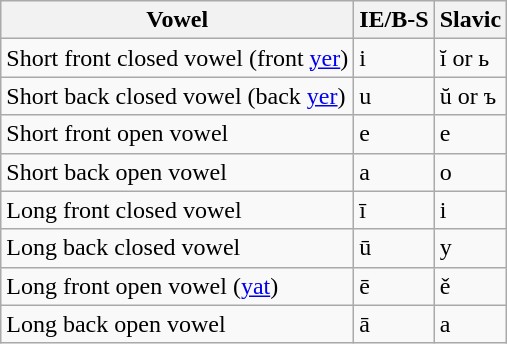<table class="wikitable">
<tr>
<th>Vowel</th>
<th>IE/B-S</th>
<th>Slavic</th>
</tr>
<tr>
<td>Short front closed vowel (front <a href='#'>yer</a>)</td>
<td>i</td>
<td>ĭ or ь</td>
</tr>
<tr>
<td>Short back closed vowel (back <a href='#'>yer</a>)</td>
<td>u</td>
<td>ŭ or ъ</td>
</tr>
<tr>
<td>Short front open vowel</td>
<td>e</td>
<td>e</td>
</tr>
<tr>
<td>Short back open vowel</td>
<td>a</td>
<td>o</td>
</tr>
<tr>
<td>Long front closed vowel</td>
<td>ī</td>
<td>i</td>
</tr>
<tr>
<td>Long back closed vowel</td>
<td>ū</td>
<td>y </td>
</tr>
<tr>
<td>Long front open vowel (<a href='#'>yat</a>)</td>
<td>ē</td>
<td>ě</td>
</tr>
<tr>
<td>Long back open vowel</td>
<td>ā</td>
<td>a</td>
</tr>
</table>
